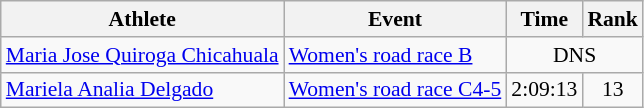<table class=wikitable style=font-size:90%;text-align:center>
<tr>
<th>Athlete</th>
<th>Event</th>
<th>Time</th>
<th>Rank</th>
</tr>
<tr align=center>
<td align=left><a href='#'>Maria Jose Quiroga Chicahuala</a></td>
<td align=left><a href='#'>Women's road race B</a></td>
<td colspan=2>DNS</td>
</tr>
<tr align=center>
<td align=left><a href='#'>Mariela Analia Delgado</a></td>
<td align=left><a href='#'>Women's road race C4-5</a></td>
<td>2:09:13</td>
<td>13</td>
</tr>
</table>
